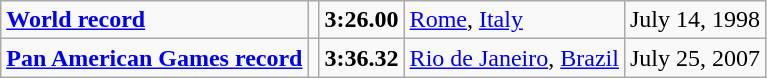<table class="wikitable">
<tr>
<td><strong><a href='#'>World record</a></strong></td>
<td></td>
<td><strong>3:26.00</strong></td>
<td><a href='#'>Rome</a>, <a href='#'>Italy</a></td>
<td>July 14, 1998</td>
</tr>
<tr>
<td><strong><a href='#'>Pan American Games record</a></strong></td>
<td></td>
<td><strong>3:36.32</strong></td>
<td><a href='#'>Rio de Janeiro</a>, <a href='#'>Brazil</a></td>
<td>July 25, 2007</td>
</tr>
</table>
